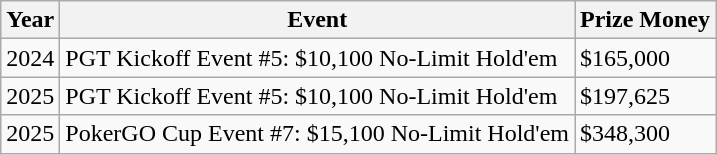<table class="wikitable">
<tr>
<th>Year</th>
<th>Event</th>
<th>Prize Money</th>
</tr>
<tr>
<td>2024</td>
<td>PGT Kickoff Event #5: $10,100 No-Limit Hold'em</td>
<td>$165,000</td>
</tr>
<tr>
<td>2025</td>
<td>PGT Kickoff Event #5: $10,100 No-Limit Hold'em</td>
<td>$197,625</td>
</tr>
<tr>
<td>2025</td>
<td>PokerGO Cup Event #7: $15,100 No-Limit Hold'em</td>
<td>$348,300</td>
</tr>
</table>
